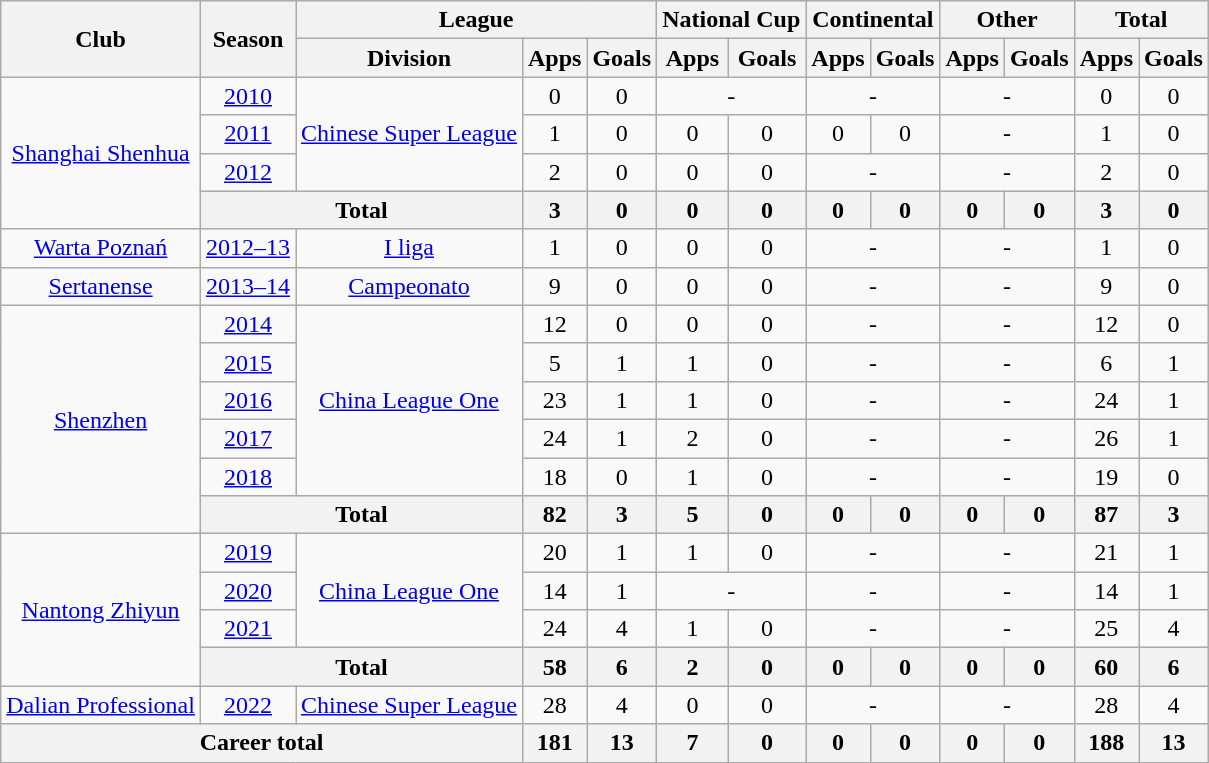<table class="wikitable" style="text-align: center">
<tr>
<th rowspan="2">Club</th>
<th rowspan="2">Season</th>
<th colspan="3">League</th>
<th colspan="2">National Cup</th>
<th colspan="2">Continental</th>
<th colspan="2">Other</th>
<th colspan="2">Total</th>
</tr>
<tr>
<th>Division</th>
<th>Apps</th>
<th>Goals</th>
<th>Apps</th>
<th>Goals</th>
<th>Apps</th>
<th>Goals</th>
<th>Apps</th>
<th>Goals</th>
<th>Apps</th>
<th>Goals</th>
</tr>
<tr>
<td rowspan=4><a href='#'>Shanghai Shenhua</a></td>
<td><a href='#'>2010</a></td>
<td rowspan="3"><a href='#'>Chinese Super League</a></td>
<td>0</td>
<td>0</td>
<td colspan="2">-</td>
<td colspan="2">-</td>
<td colspan="2">-</td>
<td>0</td>
<td>0</td>
</tr>
<tr>
<td><a href='#'>2011</a></td>
<td>1</td>
<td>0</td>
<td>0</td>
<td>0</td>
<td>0</td>
<td>0</td>
<td colspan="2">-</td>
<td>1</td>
<td>0</td>
</tr>
<tr>
<td><a href='#'>2012</a></td>
<td>2</td>
<td>0</td>
<td>0</td>
<td>0</td>
<td colspan="2">-</td>
<td colspan="2">-</td>
<td>2</td>
<td>0</td>
</tr>
<tr>
<th colspan="2"><strong>Total</strong></th>
<th>3</th>
<th>0</th>
<th>0</th>
<th>0</th>
<th>0</th>
<th>0</th>
<th>0</th>
<th>0</th>
<th>3</th>
<th>0</th>
</tr>
<tr>
<td><a href='#'>Warta Poznań</a></td>
<td><a href='#'>2012–13</a></td>
<td><a href='#'>I liga</a></td>
<td>1</td>
<td>0</td>
<td>0</td>
<td>0</td>
<td colspan="2">-</td>
<td colspan="2">-</td>
<td>1</td>
<td>0</td>
</tr>
<tr>
<td><a href='#'>Sertanense</a></td>
<td><a href='#'>2013–14</a></td>
<td><a href='#'>Campeonato</a></td>
<td>9</td>
<td>0</td>
<td>0</td>
<td>0</td>
<td colspan="2">-</td>
<td colspan="2">-</td>
<td>9</td>
<td>0</td>
</tr>
<tr>
<td rowspan=6><a href='#'>Shenzhen</a></td>
<td><a href='#'>2014</a></td>
<td rowspan="5"><a href='#'>China League One</a></td>
<td>12</td>
<td>0</td>
<td>0</td>
<td>0</td>
<td colspan="2">-</td>
<td colspan="2">-</td>
<td>12</td>
<td>0</td>
</tr>
<tr>
<td><a href='#'>2015</a></td>
<td>5</td>
<td>1</td>
<td>1</td>
<td>0</td>
<td colspan="2">-</td>
<td colspan="2">-</td>
<td>6</td>
<td>1</td>
</tr>
<tr>
<td><a href='#'>2016</a></td>
<td>23</td>
<td>1</td>
<td>1</td>
<td>0</td>
<td colspan="2">-</td>
<td colspan="2">-</td>
<td>24</td>
<td>1</td>
</tr>
<tr>
<td><a href='#'>2017</a></td>
<td>24</td>
<td>1</td>
<td>2</td>
<td>0</td>
<td colspan="2">-</td>
<td colspan="2">-</td>
<td>26</td>
<td>1</td>
</tr>
<tr>
<td><a href='#'>2018</a></td>
<td>18</td>
<td>0</td>
<td>1</td>
<td>0</td>
<td colspan="2">-</td>
<td colspan="2">-</td>
<td>19</td>
<td>0</td>
</tr>
<tr>
<th colspan="2"><strong>Total</strong></th>
<th>82</th>
<th>3</th>
<th>5</th>
<th>0</th>
<th>0</th>
<th>0</th>
<th>0</th>
<th>0</th>
<th>87</th>
<th>3</th>
</tr>
<tr>
<td rowspan=4><a href='#'>Nantong Zhiyun</a></td>
<td><a href='#'>2019</a></td>
<td rowspan=3><a href='#'>China League One</a></td>
<td>20</td>
<td>1</td>
<td>1</td>
<td>0</td>
<td colspan="2">-</td>
<td colspan="2">-</td>
<td>21</td>
<td>1</td>
</tr>
<tr>
<td><a href='#'>2020</a></td>
<td>14</td>
<td>1</td>
<td colspan="2">-</td>
<td colspan="2">-</td>
<td colspan="2">-</td>
<td>14</td>
<td>1</td>
</tr>
<tr>
<td><a href='#'>2021</a></td>
<td>24</td>
<td>4</td>
<td>1</td>
<td>0</td>
<td colspan="2">-</td>
<td colspan="2">-</td>
<td>25</td>
<td>4</td>
</tr>
<tr>
<th colspan="2"><strong>Total</strong></th>
<th>58</th>
<th>6</th>
<th>2</th>
<th>0</th>
<th>0</th>
<th>0</th>
<th>0</th>
<th>0</th>
<th>60</th>
<th>6</th>
</tr>
<tr>
<td rowspan=1><a href='#'>Dalian Professional</a></td>
<td><a href='#'>2022</a></td>
<td rowspan="1"><a href='#'>Chinese Super League</a></td>
<td>28</td>
<td>4</td>
<td>0</td>
<td>0</td>
<td colspan="2">-</td>
<td colspan="2">-</td>
<td>28</td>
<td>4</td>
</tr>
<tr>
<th colspan=3>Career total</th>
<th>181</th>
<th>13</th>
<th>7</th>
<th>0</th>
<th>0</th>
<th>0</th>
<th>0</th>
<th>0</th>
<th>188</th>
<th>13</th>
</tr>
</table>
